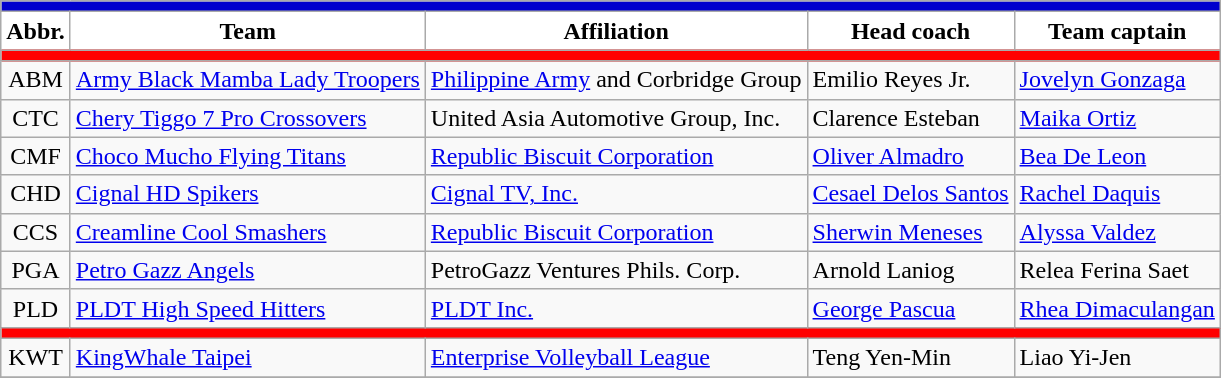<table class="wikitable"; font-size:90%; text-align:left">
<tr>
<th style=background:#0000CD colspan=6><span></span></th>
</tr>
<tr>
<th style="background:white">Abbr.</th>
<th style="background:white">Team</th>
<th style="background:white">Affiliation</th>
<th style="background:white">Head coach</th>
<th style="background:white">Team captain</th>
</tr>
<tr>
<th colspan=5 style="background:red"><span></span></th>
</tr>
<tr>
<td style="text-align:center;">ABM</td>
<td><a href='#'>Army Black Mamba Lady Troopers</a></td>
<td><a href='#'>Philippine Army</a> and Corbridge Group</td>
<td> Emilio Reyes Jr.</td>
<td> <a href='#'>Jovelyn Gonzaga</a></td>
</tr>
<tr>
<td style="text-align:center;">CTC</td>
<td><a href='#'>Chery Tiggo 7 Pro Crossovers</a></td>
<td>United Asia Automotive Group, Inc.</td>
<td> Clarence Esteban</td>
<td> <a href='#'>Maika Ortiz</a></td>
</tr>
<tr>
<td style="text-align:center;">CMF</td>
<td><a href='#'>Choco Mucho Flying Titans</a></td>
<td><a href='#'>Republic Biscuit Corporation</a></td>
<td> <a href='#'>Oliver Almadro</a></td>
<td> <a href='#'>Bea De Leon</a></td>
</tr>
<tr>
<td style="text-align:center;">CHD</td>
<td><a href='#'>Cignal HD Spikers</a></td>
<td><a href='#'>Cignal TV, Inc.</a></td>
<td> <a href='#'>Cesael Delos Santos</a></td>
<td> <a href='#'>Rachel Daquis</a></td>
</tr>
<tr>
<td style="text-align:center;">CCS</td>
<td><a href='#'>Creamline Cool Smashers</a></td>
<td><a href='#'>Republic Biscuit Corporation</a></td>
<td> <a href='#'>Sherwin Meneses</a></td>
<td> <a href='#'>Alyssa Valdez</a></td>
</tr>
<tr>
<td style="text-align:center;">PGA</td>
<td><a href='#'>Petro Gazz Angels</a></td>
<td>PetroGazz Ventures Phils. Corp.</td>
<td> Arnold Laniog</td>
<td> Relea Ferina Saet</td>
</tr>
<tr>
<td style="text-align:center;">PLD</td>
<td><a href='#'>PLDT High Speed Hitters</a></td>
<td><a href='#'>PLDT Inc.</a></td>
<td> <a href='#'>George Pascua</a></td>
<td> <a href='#'>Rhea Dimaculangan</a></td>
</tr>
<tr>
<th colspan=5 style="background:red"><span></span></th>
</tr>
<tr>
<td style="text-align:center;">KWT</td>
<td><a href='#'>KingWhale Taipei</a></td>
<td><a href='#'>Enterprise Volleyball League</a></td>
<td> Teng Yen-Min</td>
<td> Liao Yi-Jen</td>
</tr>
<tr>
</tr>
</table>
